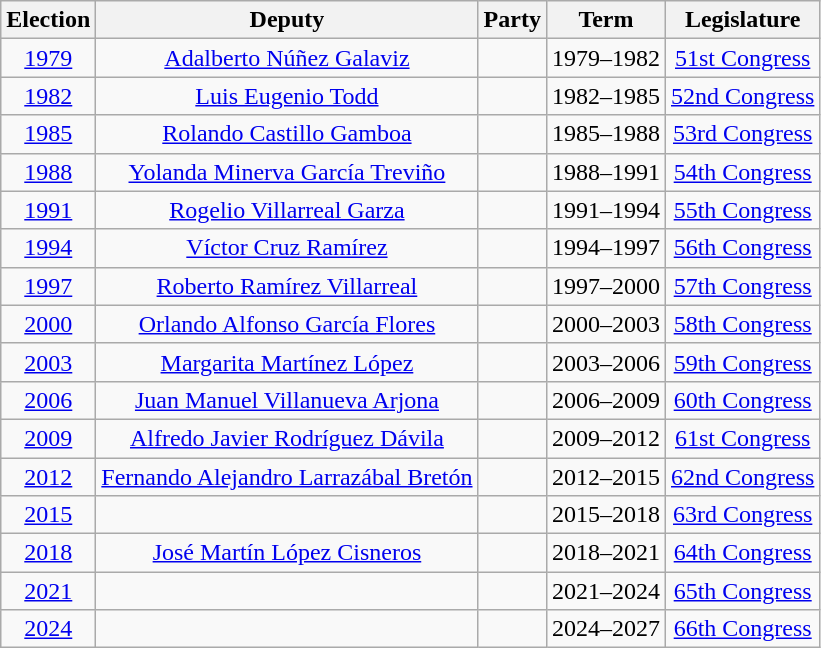<table class="wikitable sortable" style="text-align: center">
<tr>
<th>Election</th>
<th class="unsortable">Deputy</th>
<th class="unsortable">Party</th>
<th class="unsortable">Term</th>
<th class="unsortable">Legislature</th>
</tr>
<tr>
<td><a href='#'>1979</a></td>
<td><a href='#'>Adalberto Núñez Galaviz</a></td>
<td></td>
<td>1979–1982</td>
<td><a href='#'>51st Congress</a></td>
</tr>
<tr>
<td><a href='#'>1982</a></td>
<td><a href='#'>Luis Eugenio Todd</a></td>
<td></td>
<td>1982–1985</td>
<td><a href='#'>52nd Congress</a></td>
</tr>
<tr>
<td><a href='#'>1985</a></td>
<td><a href='#'>Rolando Castillo Gamboa</a></td>
<td></td>
<td>1985–1988</td>
<td><a href='#'>53rd Congress</a></td>
</tr>
<tr>
<td><a href='#'>1988</a></td>
<td><a href='#'>Yolanda Minerva García Treviño</a></td>
<td></td>
<td>1988–1991</td>
<td><a href='#'>54th Congress</a></td>
</tr>
<tr>
<td><a href='#'>1991</a></td>
<td><a href='#'>Rogelio Villarreal Garza</a></td>
<td></td>
<td>1991–1994</td>
<td><a href='#'>55th Congress</a></td>
</tr>
<tr>
<td><a href='#'>1994</a></td>
<td><a href='#'>Víctor Cruz Ramírez</a></td>
<td></td>
<td>1994–1997</td>
<td><a href='#'>56th Congress</a></td>
</tr>
<tr>
<td><a href='#'>1997</a></td>
<td><a href='#'>Roberto Ramírez Villarreal</a></td>
<td></td>
<td>1997–2000</td>
<td><a href='#'>57th Congress</a></td>
</tr>
<tr>
<td><a href='#'>2000</a></td>
<td><a href='#'>Orlando Alfonso García Flores</a></td>
<td></td>
<td>2000–2003</td>
<td><a href='#'>58th Congress</a></td>
</tr>
<tr>
<td><a href='#'>2003</a></td>
<td><a href='#'>Margarita Martínez López</a></td>
<td></td>
<td>2003–2006</td>
<td><a href='#'>59th Congress</a></td>
</tr>
<tr>
<td><a href='#'>2006</a></td>
<td><a href='#'>Juan Manuel Villanueva Arjona</a></td>
<td></td>
<td>2006–2009</td>
<td><a href='#'>60th Congress</a></td>
</tr>
<tr>
<td><a href='#'>2009</a></td>
<td><a href='#'>Alfredo Javier Rodríguez Dávila</a></td>
<td></td>
<td>2009–2012</td>
<td><a href='#'>61st Congress</a></td>
</tr>
<tr>
<td><a href='#'>2012</a></td>
<td><a href='#'>Fernando Alejandro Larrazábal Bretón</a></td>
<td></td>
<td>2012–2015</td>
<td><a href='#'>62nd Congress</a></td>
</tr>
<tr>
<td><a href='#'>2015</a></td>
<td></td>
<td></td>
<td>2015–2018</td>
<td><a href='#'>63rd Congress</a></td>
</tr>
<tr>
<td><a href='#'>2018</a></td>
<td><a href='#'>José Martín López Cisneros</a></td>
<td></td>
<td>2018–2021</td>
<td><a href='#'>64th Congress</a></td>
</tr>
<tr>
<td><a href='#'>2021</a></td>
<td></td>
<td></td>
<td>2021–2024</td>
<td><a href='#'>65th Congress</a></td>
</tr>
<tr>
<td><a href='#'>2024</a></td>
<td></td>
<td></td>
<td>2024–2027</td>
<td><a href='#'>66th Congress</a></td>
</tr>
</table>
